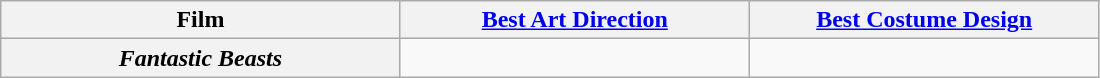<table class="wikitable" style="text-align:center" width=58%>
<tr>
<th align="center" width="16%">Film</th>
<th align="center" width="14%"><a href='#'>Best Art Direction</a></th>
<th align="center" width="14%"><a href='#'>Best Costume Design</a></th>
</tr>
<tr>
<th scope="row"><em>Fantastic Beasts</em></th>
<td></td>
<td></td>
</tr>
</table>
